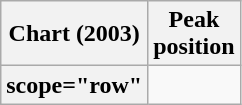<table class="wikitable sortable plainrowheaders" style="text-align:center">
<tr>
<th scope="col">Chart (2003)</th>
<th scope="col">Peak<br>position</th>
</tr>
<tr>
<th>scope="row"</th>
</tr>
</table>
